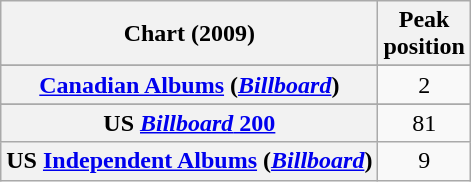<table class="wikitable sortable plainrowheaders" style="text-align:center">
<tr>
<th scope="col">Chart (2009)</th>
<th scope="col">Peak<br>position</th>
</tr>
<tr>
</tr>
<tr>
<th scope="row"><a href='#'>Canadian Albums</a> (<em><a href='#'>Billboard</a></em>)</th>
<td>2</td>
</tr>
<tr>
</tr>
<tr>
</tr>
<tr>
<th scope="row">US <a href='#'><em>Billboard</em> 200</a></th>
<td>81</td>
</tr>
<tr>
<th scope="row">US <a href='#'>Independent Albums</a> (<em><a href='#'>Billboard</a></em>)</th>
<td>9</td>
</tr>
</table>
